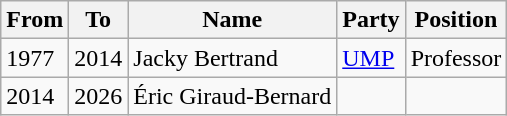<table class="wikitable">
<tr>
<th>From</th>
<th>To</th>
<th>Name</th>
<th>Party</th>
<th>Position</th>
</tr>
<tr>
<td>1977</td>
<td>2014</td>
<td>Jacky Bertrand</td>
<td><a href='#'>UMP</a></td>
<td>Professor</td>
</tr>
<tr>
<td>2014</td>
<td>2026</td>
<td>Éric Giraud-Bernard</td>
<td></td>
<td></td>
</tr>
</table>
